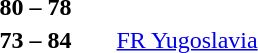<table style="text-align:center">
<tr>
<th width=200></th>
<th width=100></th>
<th width=200></th>
</tr>
<tr>
<td align=right><strong></strong></td>
<td><strong>80 – 78</strong></td>
<td align=left></td>
</tr>
<tr>
<td align=right><strong></strong></td>
<td><strong>73 – 84</strong></td>
<td align=left> <a href='#'>FR Yugoslavia</a></td>
</tr>
</table>
